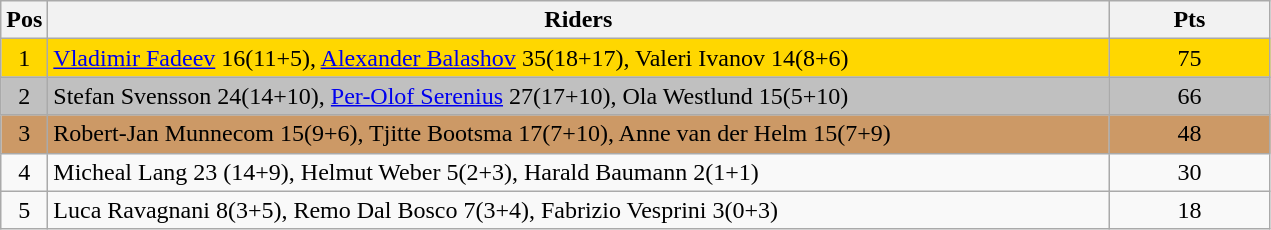<table class="wikitable" style="font-size: 100%">
<tr>
<th width=20>Pos</th>
<th width=700>Riders</th>
<th width=100>Pts</th>
</tr>
<tr align=center style="background-color: gold;">
<td>1</td>
<td align="left"> <a href='#'>Vladimir Fadeev</a> 16(11+5), <a href='#'>Alexander Balashov</a> 35(18+17), Valeri Ivanov 14(8+6)</td>
<td>75</td>
</tr>
<tr align=center style="background-color: silver;">
<td>2</td>
<td align="left"> Stefan Svensson 24(14+10), <a href='#'>Per-Olof Serenius</a> 27(17+10), Ola Westlund 15(5+10)</td>
<td>66</td>
</tr>
<tr align=center style="background-color: #cc9966;">
<td>3</td>
<td align="left"> Robert-Jan Munnecom 15(9+6), Tjitte Bootsma 17(7+10), Anne van der Helm 15(7+9)</td>
<td>48</td>
</tr>
<tr align=center>
<td>4</td>
<td align="left"> Micheal Lang 23 (14+9), Helmut Weber 5(2+3), Harald Baumann 2(1+1)</td>
<td>30</td>
</tr>
<tr align=center>
<td>5</td>
<td align="left"> Luca Ravagnani 8(3+5), Remo Dal Bosco 7(3+4), Fabrizio Vesprini 3(0+3)</td>
<td>18</td>
</tr>
</table>
